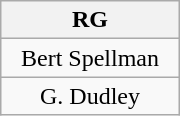<table class="wikitable" width="120px">
<tr>
<th>RG</th>
</tr>
<tr>
<td align="center">Bert Spellman</td>
</tr>
<tr>
<td align="center">G. Dudley</td>
</tr>
</table>
